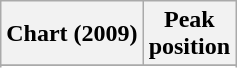<table class="wikitable plainrowheaders" style="text-align:center;">
<tr>
<th scope="col">Chart (2009)</th>
<th scope="col">Peak<br>position</th>
</tr>
<tr>
</tr>
<tr>
</tr>
</table>
